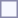<table style="border:1px solid #8888aa; background-color:#f7f8ff; padding:5px; font-size:95%; margin: 0px 12px 12px 0px;">
</table>
